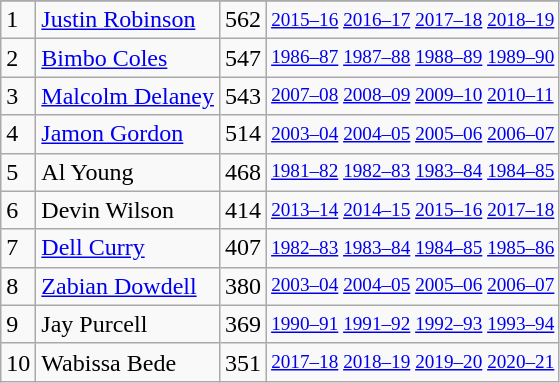<table class="wikitable">
<tr>
</tr>
<tr>
<td>1</td>
<td><a href='#'>Justin Robinson</a></td>
<td>562</td>
<td style="font-size:80%;"><a href='#'>2015–16</a> <a href='#'>2016–17</a> <a href='#'>2017–18</a> <a href='#'>2018–19</a></td>
</tr>
<tr>
<td>2</td>
<td><a href='#'>Bimbo Coles</a></td>
<td>547</td>
<td style="font-size:80%;"><a href='#'>1986–87</a> <a href='#'>1987–88</a> <a href='#'>1988–89</a> <a href='#'>1989–90</a></td>
</tr>
<tr>
<td>3</td>
<td><a href='#'>Malcolm Delaney</a></td>
<td>543</td>
<td style="font-size:80%;"><a href='#'>2007–08</a> <a href='#'>2008–09</a> <a href='#'>2009–10</a> <a href='#'>2010–11</a></td>
</tr>
<tr>
<td>4</td>
<td><a href='#'>Jamon Gordon</a></td>
<td>514</td>
<td style="font-size:80%;"><a href='#'>2003–04</a> <a href='#'>2004–05</a> <a href='#'>2005–06</a> <a href='#'>2006–07</a></td>
</tr>
<tr>
<td>5</td>
<td>Al Young</td>
<td>468</td>
<td style="font-size:80%;"><a href='#'>1981–82</a> <a href='#'>1982–83</a> <a href='#'>1983–84</a> <a href='#'>1984–85</a></td>
</tr>
<tr>
<td>6</td>
<td>Devin Wilson</td>
<td>414</td>
<td style="font-size:80%;"><a href='#'>2013–14</a> <a href='#'>2014–15</a> <a href='#'>2015–16</a> <a href='#'>2017–18</a></td>
</tr>
<tr>
<td>7</td>
<td><a href='#'>Dell Curry</a></td>
<td>407</td>
<td style="font-size:80%;"><a href='#'>1982–83</a> <a href='#'>1983–84</a> <a href='#'>1984–85</a> <a href='#'>1985–86</a></td>
</tr>
<tr>
<td>8</td>
<td><a href='#'>Zabian Dowdell</a></td>
<td>380</td>
<td style="font-size:80%;"><a href='#'>2003–04</a> <a href='#'>2004–05</a> <a href='#'>2005–06</a> <a href='#'>2006–07</a></td>
</tr>
<tr>
<td>9</td>
<td>Jay Purcell</td>
<td>369</td>
<td style="font-size:80%;"><a href='#'>1990–91</a> <a href='#'>1991–92</a> <a href='#'>1992–93</a> <a href='#'>1993–94</a></td>
</tr>
<tr>
<td>10</td>
<td>Wabissa Bede</td>
<td>351</td>
<td style="font-size:80%;"><a href='#'>2017–18</a> <a href='#'>2018–19</a> <a href='#'>2019–20</a> <a href='#'>2020–21</a></td>
</tr>
</table>
